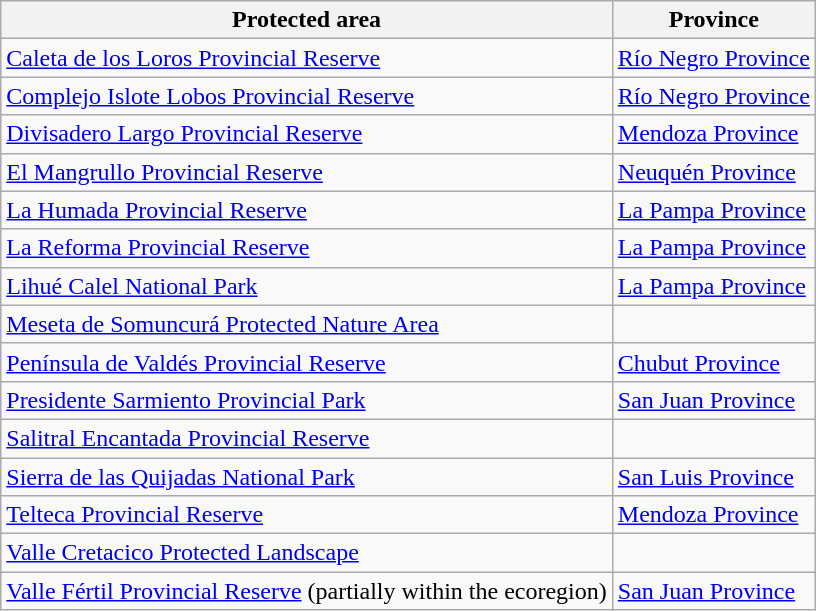<table class="wikitable sortable">
<tr>
<th>Protected area</th>
<th>Province</th>
</tr>
<tr>
<td><a href='#'>Caleta de los Loros Provincial Reserve</a></td>
<td><a href='#'>Río Negro Province</a></td>
</tr>
<tr>
<td><a href='#'>Complejo Islote Lobos Provincial Reserve</a></td>
<td><a href='#'>Río Negro Province</a></td>
</tr>
<tr>
<td><a href='#'>Divisadero Largo Provincial Reserve</a></td>
<td><a href='#'>Mendoza Province</a></td>
</tr>
<tr>
<td><a href='#'>El Mangrullo Provincial Reserve</a></td>
<td><a href='#'>Neuquén Province</a></td>
</tr>
<tr>
<td><a href='#'>La Humada Provincial Reserve</a></td>
<td><a href='#'>La Pampa Province</a></td>
</tr>
<tr>
<td><a href='#'>La Reforma Provincial Reserve</a></td>
<td><a href='#'>La Pampa Province</a></td>
</tr>
<tr>
<td><a href='#'>Lihué Calel National Park</a></td>
<td><a href='#'>La Pampa Province</a></td>
</tr>
<tr>
<td><a href='#'>Meseta de Somuncurá Protected Nature Area</a></td>
<td></td>
</tr>
<tr>
<td><a href='#'>Península de Valdés Provincial Reserve</a></td>
<td><a href='#'>Chubut Province</a></td>
</tr>
<tr>
<td><a href='#'>Presidente Sarmiento Provincial Park</a></td>
<td><a href='#'>San Juan Province</a></td>
</tr>
<tr>
<td><a href='#'>Salitral Encantada Provincial Reserve</a></td>
<td></td>
</tr>
<tr>
<td><a href='#'>Sierra de las Quijadas National Park</a></td>
<td><a href='#'>San Luis Province</a></td>
</tr>
<tr>
<td><a href='#'>Telteca Provincial Reserve</a></td>
<td><a href='#'>Mendoza Province</a></td>
</tr>
<tr>
<td><a href='#'>Valle Cretacico Protected Landscape</a></td>
<td></td>
</tr>
<tr>
<td><a href='#'>Valle Fértil Provincial Reserve</a> (partially within the ecoregion)</td>
<td><a href='#'>San Juan Province</a></td>
</tr>
</table>
